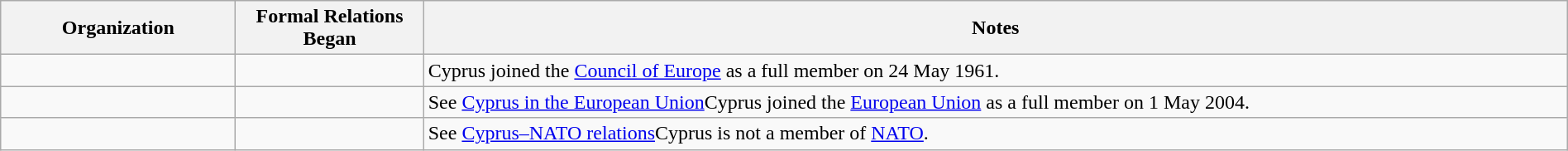<table class="wikitable sortable" border="1" style="width:100%; margin:auto;">
<tr>
<th width="15%">Organization</th>
<th width="12%">Formal Relations Began</th>
<th>Notes</th>
</tr>
<tr -valign="top">
<td></td>
<td></td>
<td>Cyprus joined the <a href='#'>Council of Europe</a> as a full member on 24 May 1961.</td>
</tr>
<tr -valign="top">
<td></td>
<td></td>
<td>See <a href='#'>Cyprus in the European Union</a>Cyprus joined the <a href='#'>European Union</a> as a full member on 1 May 2004.</td>
</tr>
<tr -valign="top">
<td></td>
<td></td>
<td>See <a href='#'>Cyprus–NATO relations</a>Cyprus is not a member of <a href='#'>NATO</a>.</td>
</tr>
</table>
